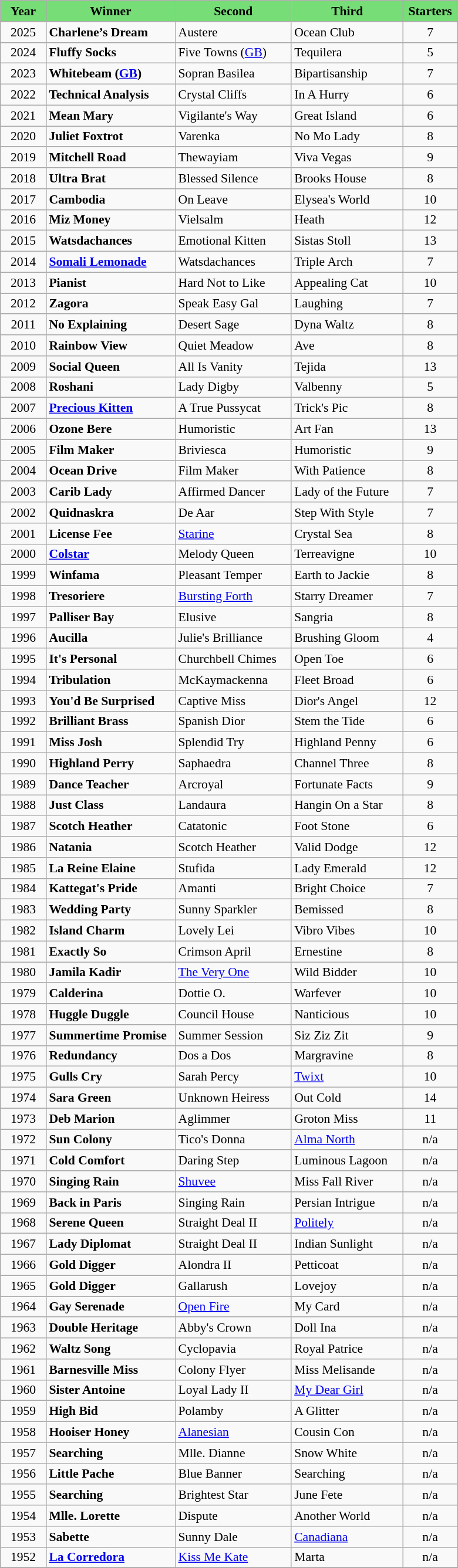<table class = "wikitable sortable" | border="1" cellpadding="0" style="border-collapse: collapse; font-size:90%">
<tr bgcolor="#77dd77" align="center">
<td width="45px"><strong>Year</strong> <br></td>
<td width="140px"><strong>Winner</strong> <br></td>
<td width="125px"><strong>Second</strong> <br></td>
<td width="120px"><strong>Third</strong> <br></td>
<td width="55px"><strong>Starters</strong></td>
</tr>
<tr>
<td align="center">2025</td>
<td><strong>Charlene’s Dream</strong></td>
<td>Austere</td>
<td>Ocean Club</td>
<td align="center">7</td>
</tr>
<tr>
<td align="center">2024</td>
<td><strong>Fluffy Socks</strong></td>
<td>Five Towns (<a href='#'>GB</a>)</td>
<td>Tequilera</td>
<td align="center">5</td>
</tr>
<tr>
<td align="center">2023</td>
<td><strong>Whitebeam (<a href='#'>GB</a>)</strong></td>
<td>Sopran Basilea</td>
<td>Bipartisanship</td>
<td align="center">7</td>
</tr>
<tr>
<td align=center>2022</td>
<td><strong>Technical Analysis</strong></td>
<td>Crystal Cliffs</td>
<td>In A Hurry</td>
<td align=center>6</td>
</tr>
<tr>
<td align=center>2021</td>
<td><strong>Mean Mary</strong></td>
<td>Vigilante's Way</td>
<td>Great Island</td>
<td align=center>6</td>
</tr>
<tr>
<td align=center>2020</td>
<td><strong>Juliet Foxtrot</strong></td>
<td>Varenka</td>
<td>No Mo Lady</td>
<td align=center>8</td>
</tr>
<tr>
<td align=center>2019</td>
<td><strong>Mitchell Road</strong></td>
<td>Thewayiam</td>
<td>Viva Vegas</td>
<td align=center>9</td>
</tr>
<tr>
<td align=center>2018</td>
<td><strong>Ultra Brat</strong></td>
<td>Blessed Silence</td>
<td>Brooks House</td>
<td align=center>8</td>
</tr>
<tr>
<td align=center>2017</td>
<td><strong>Cambodia</strong></td>
<td>On Leave</td>
<td>Elysea's World</td>
<td align=center>10</td>
</tr>
<tr>
<td align=center>2016</td>
<td><strong>Miz Money</strong></td>
<td>Vielsalm</td>
<td>Heath</td>
<td align=center>12</td>
</tr>
<tr>
<td align=center>2015</td>
<td><strong>Watsdachances</strong></td>
<td>Emotional Kitten</td>
<td>Sistas Stoll</td>
<td align=center>13</td>
</tr>
<tr>
<td align=center>2014</td>
<td><strong><a href='#'>Somali Lemonade</a></strong></td>
<td>Watsdachances</td>
<td>Triple Arch</td>
<td align=center>7</td>
</tr>
<tr>
<td align=center>2013</td>
<td><strong>Pianist</strong></td>
<td>Hard Not to Like</td>
<td>Appealing Cat</td>
<td align=center>10</td>
</tr>
<tr>
<td align=center>2012</td>
<td><strong>Zagora</strong></td>
<td>Speak Easy Gal</td>
<td>Laughing</td>
<td align=center>7</td>
</tr>
<tr>
<td align=center>2011</td>
<td><strong>No Explaining</strong></td>
<td>Desert Sage</td>
<td>Dyna Waltz</td>
<td align=center>8</td>
</tr>
<tr>
<td align=center>2010</td>
<td><strong>Rainbow View</strong></td>
<td>Quiet Meadow</td>
<td>Ave</td>
<td align=center>8</td>
</tr>
<tr>
<td align=center>2009</td>
<td><strong>Social Queen</strong></td>
<td>All Is Vanity</td>
<td>Tejida</td>
<td align=center>13</td>
</tr>
<tr>
<td align=center>2008</td>
<td><strong>Roshani</strong></td>
<td>Lady Digby</td>
<td>Valbenny</td>
<td align=center>5</td>
</tr>
<tr>
<td align=center>2007</td>
<td><strong><a href='#'>Precious Kitten</a></strong></td>
<td>A True Pussycat</td>
<td>Trick's Pic</td>
<td align=center>8</td>
</tr>
<tr>
<td align=center>2006</td>
<td><strong>Ozone Bere</strong></td>
<td>Humoristic</td>
<td>Art Fan</td>
<td align=center>13</td>
</tr>
<tr>
<td align=center>2005</td>
<td><strong>Film Maker</strong></td>
<td>Briviesca</td>
<td>Humoristic</td>
<td align=center>9</td>
</tr>
<tr>
<td align=center>2004</td>
<td><strong>Ocean Drive</strong></td>
<td>Film Maker</td>
<td>With Patience</td>
<td align=center>8</td>
</tr>
<tr>
<td align=center>2003</td>
<td><strong>Carib Lady</strong></td>
<td>Affirmed Dancer</td>
<td>Lady of the Future</td>
<td align=center>7</td>
</tr>
<tr>
<td align=center>2002</td>
<td><strong>Quidnaskra</strong></td>
<td>De Aar</td>
<td>Step With Style</td>
<td align=center>7</td>
</tr>
<tr>
<td align=center>2001</td>
<td><strong>License Fee</strong></td>
<td><a href='#'>Starine</a></td>
<td>Crystal Sea</td>
<td align=center>8</td>
</tr>
<tr>
<td align=center>2000</td>
<td><strong><a href='#'>Colstar</a></strong></td>
<td>Melody Queen</td>
<td>Terreavigne</td>
<td align=center>10</td>
</tr>
<tr>
<td align=center>1999</td>
<td><strong>Winfama</strong></td>
<td>Pleasant Temper</td>
<td>Earth to Jackie</td>
<td align=center>8</td>
</tr>
<tr>
<td align=center>1998</td>
<td><strong>Tresoriere</strong></td>
<td><a href='#'>Bursting Forth</a></td>
<td>Starry Dreamer</td>
<td align=center>7</td>
</tr>
<tr>
<td align=center>1997</td>
<td><strong>Palliser Bay</strong></td>
<td>Elusive</td>
<td>Sangria</td>
<td align=center>8</td>
</tr>
<tr>
<td align=center>1996</td>
<td><strong>Aucilla</strong></td>
<td>Julie's Brilliance</td>
<td>Brushing Gloom</td>
<td align=center>4</td>
</tr>
<tr>
<td align=center>1995</td>
<td><strong>It's Personal</strong></td>
<td>Churchbell Chimes</td>
<td>Open Toe</td>
<td align=center>6</td>
</tr>
<tr>
<td align=center>1994</td>
<td><strong>Tribulation</strong></td>
<td>McKaymackenna</td>
<td>Fleet Broad</td>
<td align=center>6</td>
</tr>
<tr>
<td align=center>1993</td>
<td><strong>You'd Be Surprised</strong></td>
<td>Captive Miss</td>
<td>Dior's Angel</td>
<td align=center>12</td>
</tr>
<tr>
<td align=center>1992</td>
<td><strong>Brilliant Brass</strong></td>
<td>Spanish Dior</td>
<td>Stem the Tide</td>
<td align=center>6</td>
</tr>
<tr>
<td align=center>1991</td>
<td><strong>Miss Josh</strong></td>
<td>Splendid Try</td>
<td>Highland Penny</td>
<td align=center>6</td>
</tr>
<tr>
<td align=center>1990</td>
<td><strong>Highland Perry</strong></td>
<td>Saphaedra</td>
<td>Channel Three</td>
<td align=center>8</td>
</tr>
<tr>
<td align=center>1989</td>
<td><strong>Dance Teacher</strong></td>
<td>Arcroyal</td>
<td>Fortunate Facts</td>
<td align=center>9</td>
</tr>
<tr>
<td align=center>1988</td>
<td><strong>Just Class</strong></td>
<td>Landaura</td>
<td>Hangin On a Star</td>
<td align=center>8</td>
</tr>
<tr>
<td align=center>1987</td>
<td><strong>Scotch Heather</strong></td>
<td>Catatonic</td>
<td>Foot Stone</td>
<td align=center>6</td>
</tr>
<tr>
<td align=center>1986</td>
<td><strong>Natania</strong></td>
<td>Scotch Heather</td>
<td>Valid Dodge</td>
<td align=center>12</td>
</tr>
<tr>
<td align=center>1985</td>
<td><strong>La Reine Elaine</strong></td>
<td>Stufida</td>
<td>Lady Emerald</td>
<td align=center>12</td>
</tr>
<tr>
<td align=center>1984</td>
<td><strong>Kattegat's Pride</strong></td>
<td>Amanti</td>
<td>Bright Choice</td>
<td align=center>7</td>
</tr>
<tr>
<td align=center>1983</td>
<td><strong>Wedding Party</strong></td>
<td>Sunny Sparkler</td>
<td>Bemissed</td>
<td align=center>8</td>
</tr>
<tr>
<td align=center>1982</td>
<td><strong>Island Charm</strong></td>
<td>Lovely Lei</td>
<td>Vibro Vibes</td>
<td align=center>10</td>
</tr>
<tr>
<td align=center>1981</td>
<td><strong>Exactly So</strong></td>
<td>Crimson April</td>
<td>Ernestine</td>
<td align=center>8</td>
</tr>
<tr>
<td align=center>1980</td>
<td><strong>Jamila Kadir</strong></td>
<td><a href='#'>The Very One</a></td>
<td>Wild Bidder</td>
<td align=center>10</td>
</tr>
<tr>
<td align=center>1979</td>
<td><strong>Calderina</strong></td>
<td>Dottie O.</td>
<td>Warfever</td>
<td align=center>10</td>
</tr>
<tr>
<td align=center>1978</td>
<td><strong>Huggle Duggle</strong></td>
<td>Council House</td>
<td>Nanticious</td>
<td align=center>10</td>
</tr>
<tr>
<td align=center>1977</td>
<td><strong>Summertime Promise</strong></td>
<td>Summer Session</td>
<td>Siz Ziz Zit</td>
<td align=center>9</td>
</tr>
<tr>
<td align=center>1976</td>
<td><strong>Redundancy</strong></td>
<td>Dos a Dos</td>
<td>Margravine</td>
<td align=center>8</td>
</tr>
<tr>
<td align=center>1975</td>
<td><strong>Gulls Cry</strong></td>
<td>Sarah Percy</td>
<td><a href='#'>Twixt</a></td>
<td align=center>10</td>
</tr>
<tr>
<td align=center>1974</td>
<td><strong>Sara Green</strong></td>
<td>Unknown Heiress</td>
<td>Out Cold</td>
<td align=center>14</td>
</tr>
<tr>
<td align=center>1973</td>
<td><strong>Deb Marion</strong></td>
<td>Aglimmer</td>
<td>Groton Miss</td>
<td align=center>11</td>
</tr>
<tr>
<td align=center>1972</td>
<td><strong>Sun Colony</strong></td>
<td>Tico's Donna</td>
<td><a href='#'>Alma North</a></td>
<td align=center>n/a</td>
</tr>
<tr>
<td align=center>1971</td>
<td><strong>Cold Comfort</strong></td>
<td>Daring Step</td>
<td>Luminous Lagoon</td>
<td align=center>n/a</td>
</tr>
<tr>
<td align=center>1970</td>
<td><strong>Singing Rain</strong></td>
<td><a href='#'>Shuvee</a></td>
<td>Miss Fall River</td>
<td align=center>n/a</td>
</tr>
<tr>
<td align=center>1969</td>
<td><strong>Back in Paris</strong></td>
<td>Singing Rain</td>
<td>Persian Intrigue</td>
<td align=center>n/a</td>
</tr>
<tr>
<td align=center>1968</td>
<td><strong>Serene Queen</strong></td>
<td>Straight Deal II</td>
<td><a href='#'>Politely</a></td>
<td align=center>n/a</td>
</tr>
<tr>
<td align=center>1967</td>
<td><strong>Lady Diplomat</strong></td>
<td>Straight Deal II</td>
<td>Indian Sunlight</td>
<td align=center>n/a</td>
</tr>
<tr>
<td align=center>1966</td>
<td><strong>Gold Digger</strong></td>
<td>Alondra II</td>
<td>Petticoat</td>
<td align=center>n/a</td>
</tr>
<tr>
<td align=center>1965</td>
<td><strong>Gold Digger</strong></td>
<td>Gallarush</td>
<td>Lovejoy</td>
<td align=center>n/a</td>
</tr>
<tr>
<td align=center>1964</td>
<td><strong>Gay Serenade</strong></td>
<td><a href='#'>Open Fire</a></td>
<td>My Card</td>
<td align=center>n/a</td>
</tr>
<tr>
<td align=center>1963</td>
<td><strong>Double Heritage</strong></td>
<td>Abby's Crown</td>
<td>Doll Ina</td>
<td align=center>n/a</td>
</tr>
<tr>
<td align=center>1962</td>
<td><strong>Waltz Song</strong></td>
<td>Cyclopavia</td>
<td>Royal Patrice</td>
<td align=center>n/a</td>
</tr>
<tr>
<td align=center>1961</td>
<td><strong>Barnesville Miss</strong></td>
<td>Colony Flyer</td>
<td>Miss Melisande</td>
<td align=center>n/a</td>
</tr>
<tr>
<td align=center>1960</td>
<td><strong>Sister Antoine</strong></td>
<td>Loyal Lady II</td>
<td><a href='#'>My Dear Girl</a></td>
<td align=center>n/a</td>
</tr>
<tr>
<td align=center>1959</td>
<td><strong>High Bid</strong></td>
<td>Polamby</td>
<td>A Glitter</td>
<td align=center>n/a</td>
</tr>
<tr>
<td align=center>1958</td>
<td><strong>Hooiser Honey</strong></td>
<td><a href='#'>Alanesian</a></td>
<td>Cousin Con</td>
<td align=center>n/a</td>
</tr>
<tr>
<td align=center>1957</td>
<td><strong>Searching</strong></td>
<td>Mlle. Dianne</td>
<td>Snow White</td>
<td align=center>n/a</td>
</tr>
<tr>
<td align=center>1956</td>
<td><strong>Little Pache</strong></td>
<td>Blue Banner</td>
<td>Searching</td>
<td align=center>n/a</td>
</tr>
<tr>
<td align=center>1955</td>
<td><strong>Searching</strong></td>
<td>Brightest Star</td>
<td>June Fete</td>
<td align=center>n/a</td>
</tr>
<tr>
<td align=center>1954</td>
<td><strong>Mlle. Lorette</strong></td>
<td>Dispute</td>
<td>Another World</td>
<td align=center>n/a</td>
</tr>
<tr>
<td align=center>1953</td>
<td><strong>Sabette</strong></td>
<td>Sunny Dale</td>
<td><a href='#'>Canadiana</a></td>
<td align=center>n/a</td>
</tr>
<tr>
<td align=center>1952</td>
<td><strong><a href='#'>La Corredora</a></strong></td>
<td><a href='#'>Kiss Me Kate</a></td>
<td>Marta</td>
<td align=center>n/a</td>
</tr>
<tr>
</tr>
</table>
